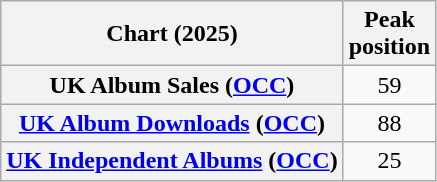<table class="wikitable sortable plainrowheaders" style="text-align:center">
<tr>
<th scope="col">Chart (2025)</th>
<th scope="col">Peak<br>position</th>
</tr>
<tr>
<th scope="row">UK Album Sales (<a href='#'>OCC</a>)</th>
<td>59</td>
</tr>
<tr>
<th scope="row"><a href='#'>UK Album Downloads</a> (<a href='#'>OCC</a>)</th>
<td>88</td>
</tr>
<tr>
<th scope="row"><a href='#'>UK Independent Albums</a> (<a href='#'>OCC</a>)</th>
<td>25</td>
</tr>
</table>
